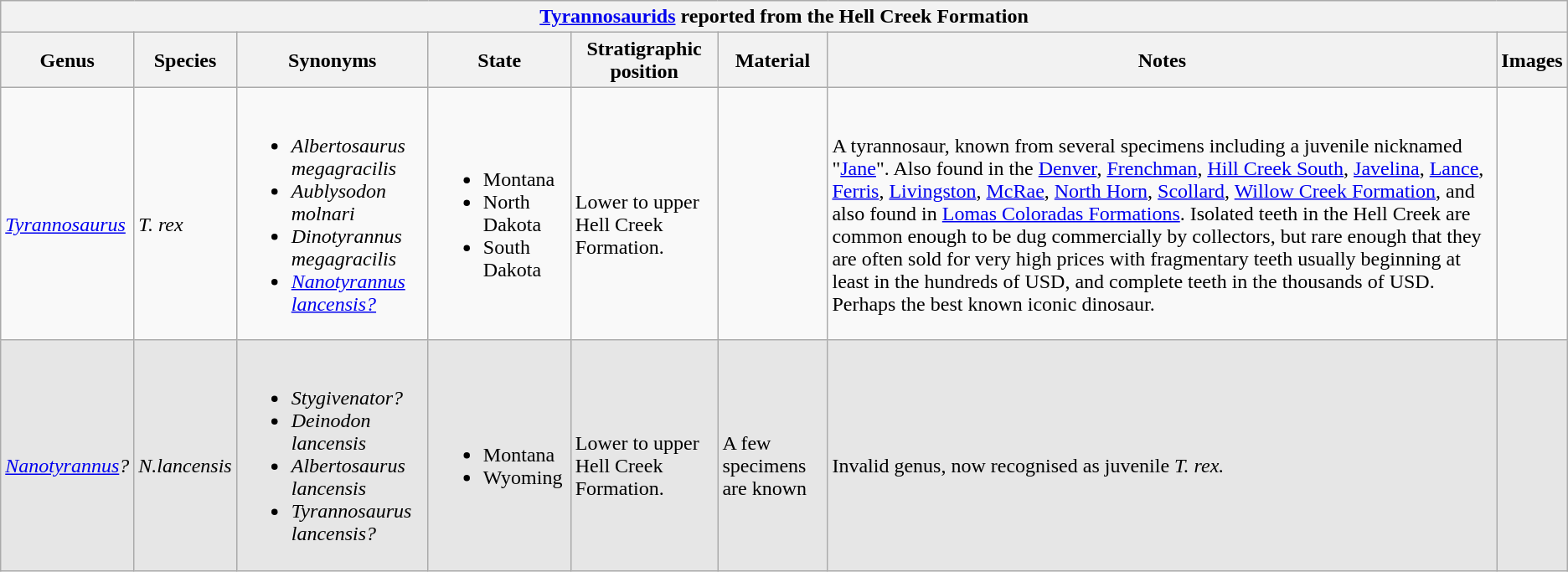<table class="wikitable sortable mw-collapsible">
<tr>
<th colspan="8" style="text-align:center;"><strong><a href='#'>Tyrannosaurids</a> reported from the Hell Creek Formation</strong></th>
</tr>
<tr>
<th>Genus</th>
<th>Species</th>
<th>Synonyms</th>
<th>State</th>
<th>Stratigraphic position</th>
<th>Material</th>
<th>Notes</th>
<th>Images</th>
</tr>
<tr>
<td><br><em><a href='#'>Tyrannosaurus</a></em></td>
<td><br><em>T. rex</em></td>
<td><br><ul><li><em>Albertosaurus megagracilis</em></li><li><em>Aublysodon molnari</em></li><li><em>Dinotyrannus megagracilis</em></li><li><em><a href='#'>Nanotyrannus lancensis?</a></em></li></ul></td>
<td><br><ul><li>Montana</li><li>North Dakota</li><li>South Dakota</li></ul></td>
<td><br>Lower to upper Hell Creek Formation.</td>
<td></td>
<td><br>A tyrannosaur, known from several specimens including a juvenile nicknamed "<a href='#'>Jane</a>". Also found in the <a href='#'>Denver</a>, <a href='#'>Frenchman</a>, <a href='#'>Hill Creek South</a>, <a href='#'>Javelina</a>, <a href='#'>Lance</a>, <a href='#'>Ferris</a>, <a href='#'>Livingston</a>, <a href='#'>McRae</a>, <a href='#'>North Horn</a>, <a href='#'>Scollard</a>, <a href='#'>Willow Creek Formation</a>, and also found in <a href='#'>Lomas Coloradas Formations</a>. Isolated teeth in the Hell Creek are common enough to be dug commercially by collectors, but rare enough that they are often sold for very high prices with fragmentary teeth usually beginning at least in the hundreds of USD, and complete teeth in the thousands of USD. Perhaps the best known iconic dinosaur.</td>
<td><br></td>
</tr>
<tr>
<td style="background:#E6E6E6;"><br><em><a href='#'>Nanotyrannus</a>?</em></td>
<td style="background:#E6E6E6;"><br><em>N.lancensis</em></td>
<td style="background:#E6E6E6;"><br><ul><li><em>Stygivenator?</em></li><li><em>Deinodon lancensis</em></li><li><em>Albertosaurus lancensis</em></li><li><em>Tyrannosaurus lancensis?</em></li></ul></td>
<td style="background:#E6E6E6;"><br><ul><li>Montana</li><li>Wyoming</li></ul></td>
<td style="background:#E6E6E6;"><br>Lower to upper Hell Creek Formation.</td>
<td style="background:#E6E6E6;"><br>A few specimens are known</td>
<td style="background:#E6E6E6;"><br>Invalid genus, now recognised as juvenile <em>T. rex.</em></td>
<td style="background:#E6E6E6;"><br></td>
</tr>
</table>
